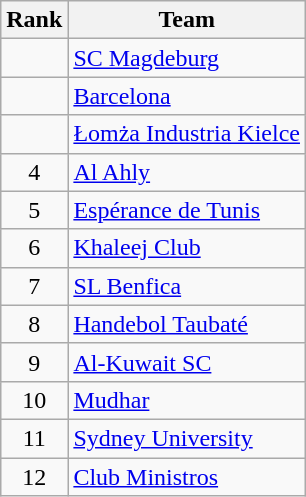<table class="wikitable">
<tr>
<th>Rank</th>
<th>Team</th>
</tr>
<tr style="background=gold">
<td align=center></td>
<td> <a href='#'>SC Magdeburg</a></td>
</tr>
<tr style="background=silver">
<td align=center></td>
<td> <a href='#'>Barcelona</a></td>
</tr>
<tr style="background=#c96">
<td align=center></td>
<td> <a href='#'>Łomża Industria Kielce</a></td>
</tr>
<tr>
<td align=center>4</td>
<td> <a href='#'>Al Ahly</a></td>
</tr>
<tr>
<td align=center>5</td>
<td> <a href='#'>Espérance de Tunis</a></td>
</tr>
<tr>
<td align=center>6</td>
<td> <a href='#'>Khaleej Club</a></td>
</tr>
<tr>
<td align=center>7</td>
<td> <a href='#'>SL Benfica</a></td>
</tr>
<tr>
<td align=center>8</td>
<td> <a href='#'>Handebol Taubaté</a></td>
</tr>
<tr>
<td align=center>9</td>
<td> <a href='#'>Al-Kuwait SC</a></td>
</tr>
<tr>
<td align=center>10</td>
<td> <a href='#'>Mudhar</a></td>
</tr>
<tr>
<td align=center>11</td>
<td> <a href='#'>Sydney University</a></td>
</tr>
<tr>
<td align=center>12</td>
<td> <a href='#'>Club Ministros</a></td>
</tr>
</table>
